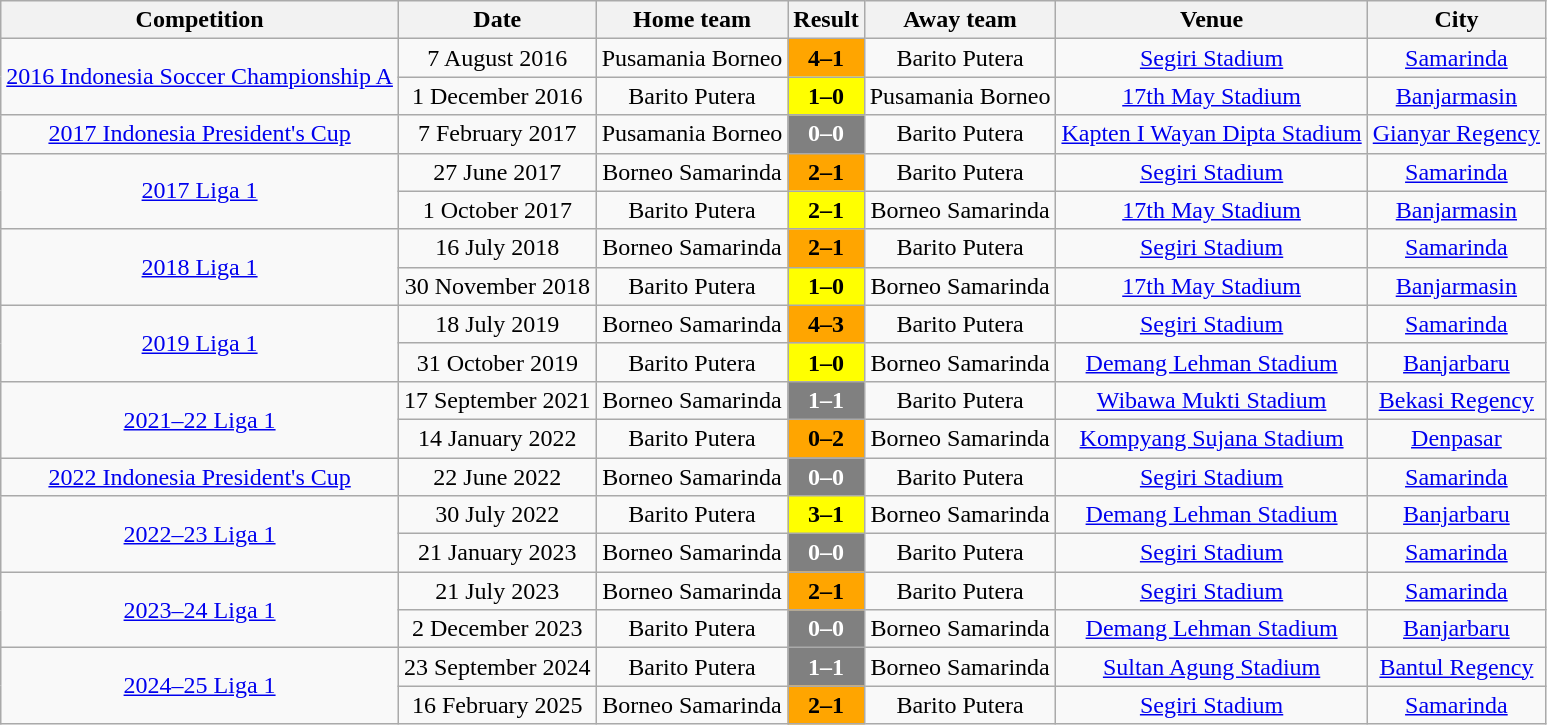<table class="wikitable" style="text-align:  center; width=90%">
<tr>
<th>Competition</th>
<th>Date</th>
<th>Home team</th>
<th>Result</th>
<th>Away team</th>
<th>Venue</th>
<th>City</th>
</tr>
<tr>
<td rowspan="2"><a href='#'>2016 Indonesia Soccer Championship A</a></td>
<td>7 August 2016</td>
<td>Pusamania Borneo</td>
<td style="text-align:center; color:black; background:orange;"><strong>4–1</strong></td>
<td>Barito Putera</td>
<td><a href='#'>Segiri Stadium</a></td>
<td><a href='#'>Samarinda</a></td>
</tr>
<tr>
<td>1 December 2016</td>
<td>Barito Putera</td>
<td style="text-align:center; color:black; background:yellow;"><strong>1–0</strong></td>
<td>Pusamania Borneo</td>
<td><a href='#'>17th May Stadium</a></td>
<td><a href='#'>Banjarmasin</a></td>
</tr>
<tr>
<td><a href='#'>2017 Indonesia President's Cup</a></td>
<td>7 February 2017</td>
<td>Pusamania Borneo</td>
<td style="text-align:center; color:white; background:grey;"><strong>0–0</strong></td>
<td>Barito Putera</td>
<td><a href='#'>Kapten I Wayan Dipta Stadium</a></td>
<td><a href='#'>Gianyar Regency</a></td>
</tr>
<tr>
<td rowspan="2"><a href='#'>2017 Liga 1</a></td>
<td>27 June 2017</td>
<td>Borneo Samarinda</td>
<td style="text-align:center; color:black; background:orange;"><strong>2–1</strong></td>
<td>Barito Putera</td>
<td><a href='#'>Segiri Stadium</a></td>
<td><a href='#'>Samarinda</a></td>
</tr>
<tr>
<td>1 October 2017</td>
<td>Barito Putera</td>
<td style="text-align:center; color:black; background:yellow;"><strong>2–1</strong></td>
<td>Borneo Samarinda</td>
<td><a href='#'>17th May Stadium</a></td>
<td><a href='#'>Banjarmasin</a></td>
</tr>
<tr>
<td rowspan="2"><a href='#'>2018 Liga 1</a></td>
<td>16 July 2018</td>
<td>Borneo Samarinda</td>
<td style="text-align:center; color:black; background:orange;"><strong>2–1</strong></td>
<td>Barito Putera</td>
<td><a href='#'>Segiri Stadium</a></td>
<td><a href='#'>Samarinda</a></td>
</tr>
<tr>
<td>30 November 2018</td>
<td>Barito Putera</td>
<td style="text-align:center; color:black; background:yellow;"><strong>1–0</strong></td>
<td>Borneo Samarinda</td>
<td><a href='#'>17th May Stadium</a></td>
<td><a href='#'>Banjarmasin</a></td>
</tr>
<tr>
<td rowspan="2"><a href='#'>2019 Liga 1</a></td>
<td>18 July 2019</td>
<td>Borneo Samarinda</td>
<td style="text-align:center; color:black; background:orange;"><strong>4–3</strong></td>
<td>Barito Putera</td>
<td><a href='#'>Segiri Stadium</a></td>
<td><a href='#'>Samarinda</a></td>
</tr>
<tr>
<td>31 October 2019</td>
<td>Barito Putera</td>
<td style="text-align:center; color:black; background:yellow;"><strong>1–0</strong></td>
<td>Borneo Samarinda</td>
<td><a href='#'>Demang Lehman Stadium</a></td>
<td><a href='#'>Banjarbaru</a></td>
</tr>
<tr>
<td rowspan="2"><a href='#'>2021–22 Liga 1</a></td>
<td>17 September 2021</td>
<td>Borneo Samarinda</td>
<td style="text-align:center; color:white; background:grey;"><strong>1–1</strong></td>
<td>Barito Putera</td>
<td><a href='#'>Wibawa Mukti Stadium</a></td>
<td><a href='#'>Bekasi Regency</a></td>
</tr>
<tr>
<td>14 January 2022</td>
<td>Barito Putera</td>
<td style="text-align:center; color:black; background:orange;"><strong>0–2</strong></td>
<td>Borneo Samarinda</td>
<td><a href='#'>Kompyang Sujana Stadium</a></td>
<td><a href='#'>Denpasar</a></td>
</tr>
<tr>
<td><a href='#'>2022 Indonesia President's Cup</a></td>
<td>22 June 2022</td>
<td>Borneo Samarinda</td>
<td style="text-align:center; color:white; background:grey;"><strong>0–0</strong></td>
<td>Barito Putera</td>
<td><a href='#'>Segiri Stadium</a></td>
<td><a href='#'>Samarinda</a></td>
</tr>
<tr>
<td rowspan="2"><a href='#'>2022–23 Liga 1</a></td>
<td>30 July 2022</td>
<td>Barito Putera</td>
<td style="text-align:center; color:black; background:yellow;"><strong>3–1</strong></td>
<td>Borneo Samarinda</td>
<td><a href='#'>Demang Lehman Stadium</a></td>
<td><a href='#'>Banjarbaru</a></td>
</tr>
<tr>
<td>21 January 2023</td>
<td>Borneo Samarinda</td>
<td style="text-align:center; color:white; background:grey;"><strong>0–0</strong></td>
<td>Barito Putera</td>
<td><a href='#'>Segiri Stadium</a></td>
<td><a href='#'>Samarinda</a></td>
</tr>
<tr>
<td rowspan="2"><a href='#'>2023–24 Liga 1</a></td>
<td>21 July 2023</td>
<td>Borneo Samarinda</td>
<td style="text-align:center; color:black; background:orange;"><strong>2–1</strong></td>
<td>Barito Putera</td>
<td><a href='#'>Segiri Stadium</a></td>
<td><a href='#'>Samarinda</a></td>
</tr>
<tr>
<td>2 December 2023</td>
<td>Barito Putera</td>
<td style="text-align:center; color:white; background:grey;"><strong>0–0</strong></td>
<td>Borneo Samarinda</td>
<td><a href='#'>Demang Lehman Stadium</a></td>
<td><a href='#'>Banjarbaru</a></td>
</tr>
<tr>
<td rowspan="2"><a href='#'>2024–25 Liga 1</a></td>
<td>23 September 2024</td>
<td>Barito Putera</td>
<td style="text-align:center; color:white; background:grey;"><strong>1–1</strong></td>
<td>Borneo Samarinda</td>
<td><a href='#'>Sultan Agung Stadium</a></td>
<td><a href='#'>Bantul Regency</a></td>
</tr>
<tr>
<td>16 February 2025</td>
<td>Borneo Samarinda</td>
<td style="text-align:center; color:black; background:orange;"><strong>2–1</strong></td>
<td>Barito Putera</td>
<td><a href='#'>Segiri Stadium</a></td>
<td><a href='#'>Samarinda</a></td>
</tr>
</table>
